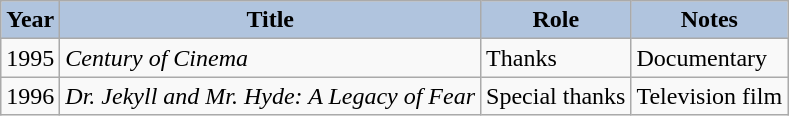<table class="wikitable" style="font-size:100%;">
<tr>
<th style="background:#B0C4DE;">Year</th>
<th style="background:#B0C4DE;">Title</th>
<th style="background:#B0C4DE;">Role</th>
<th style="background:#B0C4DE;">Notes</th>
</tr>
<tr>
<td>1995</td>
<td><em>Century of Cinema</em></td>
<td>Thanks</td>
<td>Documentary</td>
</tr>
<tr>
<td>1996</td>
<td><em>Dr. Jekyll and Mr. Hyde: A Legacy of Fear</em></td>
<td>Special thanks</td>
<td>Television film</td>
</tr>
</table>
